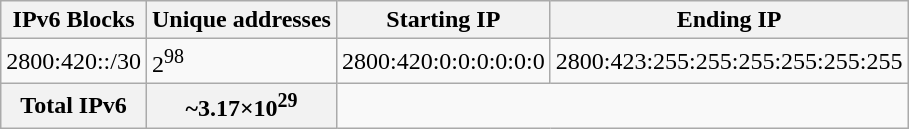<table class="wikitable">
<tr>
<th>IPv6 Blocks</th>
<th>Unique addresses</th>
<th>Starting IP</th>
<th>Ending IP</th>
</tr>
<tr>
<td>2800:420::/30</td>
<td>2<sup>98</sup></td>
<td>2800:420:0:0:0:0:0:0</td>
<td>2800:423:255:255:255:255:255:255</td>
</tr>
<tr>
<th>Total IPv6</th>
<th>~3.17×10<sup>29</sup></th>
</tr>
</table>
